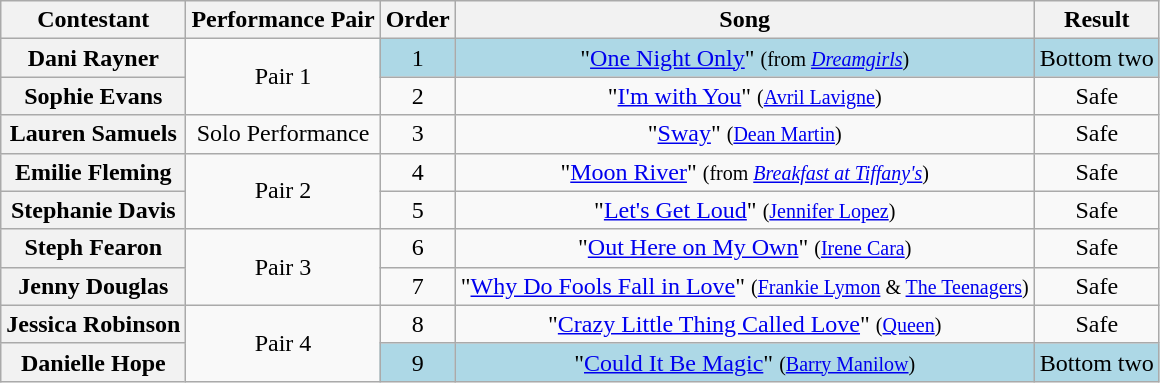<table class="wikitable plainrowheaders" style="text-align:center;">
<tr>
<th scope="col">Contestant</th>
<th scope="col">Performance Pair</th>
<th scope="col">Order</th>
<th scope="col">Song</th>
<th scope="col">Result</th>
</tr>
<tr>
<th scope="row">Dani Rayner</th>
<td rowspan="2">Pair 1</td>
<td style = "background:lightblue">1</td>
<td style = "background:lightblue">"<a href='#'>One Night Only</a>" <small>(from <em><a href='#'>Dreamgirls</a></em>)</small></td>
<td style = "background:lightblue">Bottom two</td>
</tr>
<tr>
<th scope="row">Sophie Evans</th>
<td>2</td>
<td>"<a href='#'>I'm with You</a>" <small>(<a href='#'>Avril Lavigne</a>)</small></td>
<td>Safe</td>
</tr>
<tr>
<th scope="row">Lauren Samuels</th>
<td rowspan="1">Solo Performance</td>
<td>3</td>
<td>"<a href='#'>Sway</a>" <small>(<a href='#'>Dean Martin</a>)</small></td>
<td>Safe</td>
</tr>
<tr>
<th scope="row">Emilie Fleming</th>
<td rowspan="2">Pair 2</td>
<td>4</td>
<td>"<a href='#'>Moon River</a>" <small>(from <em><a href='#'>Breakfast at Tiffany's</a></em>)</small></td>
<td>Safe</td>
</tr>
<tr>
<th scope="row">Stephanie Davis</th>
<td>5</td>
<td>"<a href='#'>Let's Get Loud</a>" <small>(<a href='#'>Jennifer Lopez</a>)</small></td>
<td>Safe</td>
</tr>
<tr>
<th scope="row">Steph Fearon</th>
<td rowspan="2">Pair 3</td>
<td>6</td>
<td>"<a href='#'>Out Here on My Own</a>" <small>(<a href='#'>Irene Cara</a>)</small></td>
<td>Safe</td>
</tr>
<tr>
<th scope="row">Jenny Douglas</th>
<td>7</td>
<td>"<a href='#'>Why Do Fools Fall in Love</a>" <small>(<a href='#'>Frankie Lymon</a> & <a href='#'>The Teenagers</a>) </small></td>
<td>Safe</td>
</tr>
<tr>
<th scope="row">Jessica Robinson</th>
<td rowspan="2">Pair 4</td>
<td>8</td>
<td>"<a href='#'>Crazy Little Thing Called Love</a>" <small>(<a href='#'>Queen</a>)</small></td>
<td>Safe</td>
</tr>
<tr>
<th scope="row">Danielle Hope</th>
<td style = "background:lightblue">9</td>
<td style = "background:lightblue">"<a href='#'>Could It Be Magic</a>"  <small>(<a href='#'>Barry Manilow</a>)</small></td>
<td style = "background:lightblue">Bottom two</td>
</tr>
</table>
